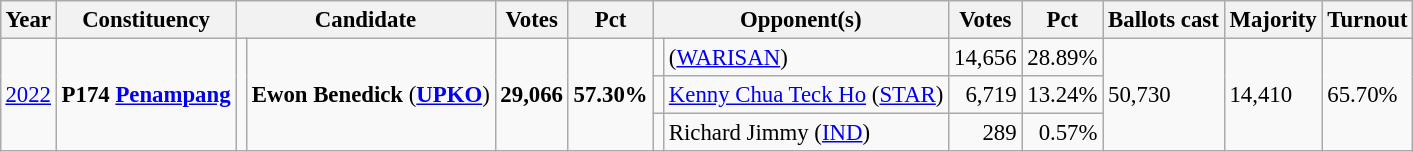<table class="wikitable" style="margin:0.5em ; font-size:95%">
<tr>
<th>Year</th>
<th>Constituency</th>
<th colspan=2>Candidate</th>
<th>Votes</th>
<th>Pct</th>
<th colspan=2>Opponent(s)</th>
<th>Votes</th>
<th>Pct</th>
<th>Ballots cast</th>
<th>Majority</th>
<th>Turnout</th>
</tr>
<tr>
<td rowspan=3><a href='#'>2022</a></td>
<td rowspan=3><strong>P174 <a href='#'>Penampang</a></strong></td>
<td rowspan=3 ></td>
<td rowspan=3><strong>Ewon Benedick</strong> (<a href='#'><strong>UPKO</strong></a>)</td>
<td rowspan=3 align="right"><strong>29,066</strong></td>
<td rowspan=3><strong>57.30%</strong></td>
<td></td>
<td> (<a href='#'>WARISAN</a>)</td>
<td align="right">14,656</td>
<td>28.89%</td>
<td rowspan=3>50,730</td>
<td rowspan=3>14,410</td>
<td rowspan=3>65.70%</td>
</tr>
<tr>
<td></td>
<td><a href='#'>Kenny Chua Teck Ho</a> (<a href='#'>STAR</a>)</td>
<td align="right">6,719</td>
<td>13.24%</td>
</tr>
<tr>
<td></td>
<td>Richard Jimmy (<a href='#'>IND</a>)</td>
<td align="right">289</td>
<td align="right">0.57%</td>
</tr>
</table>
